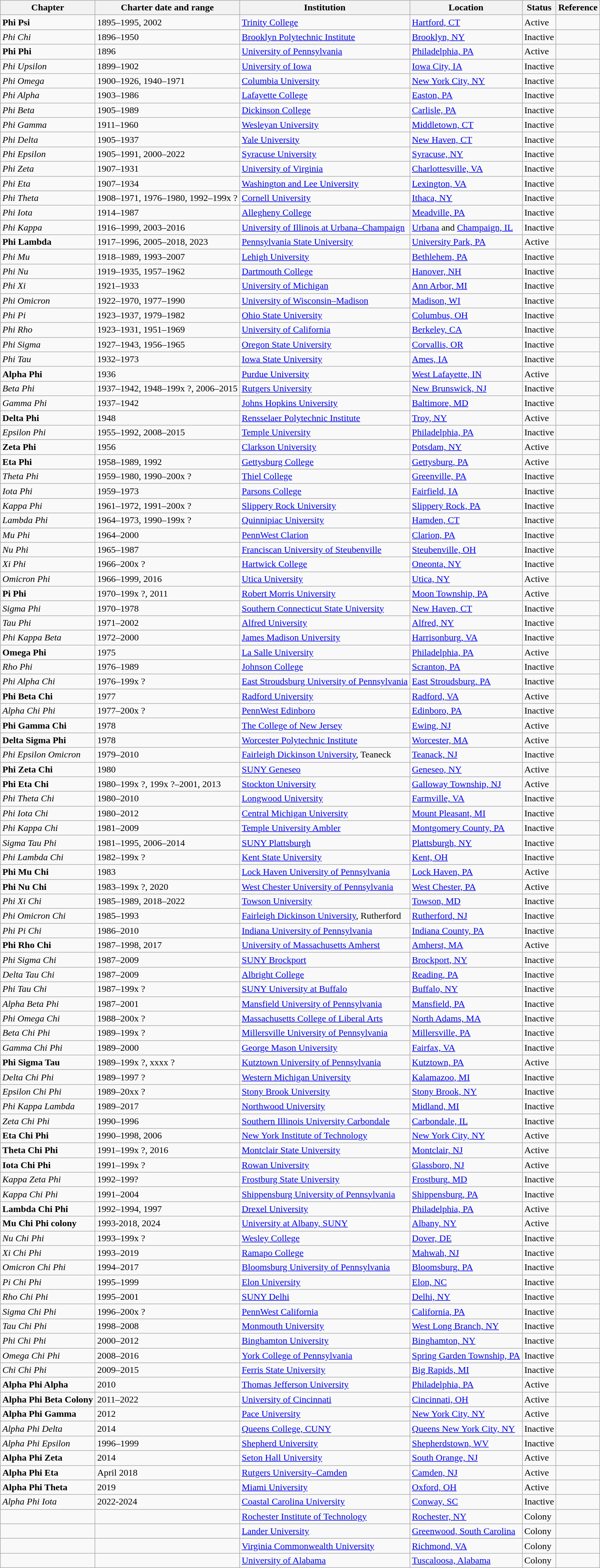<table class="wikitable sortable">
<tr>
<th>Chapter</th>
<th>Charter date and range</th>
<th>Institution</th>
<th>Location</th>
<th>Status</th>
<th>Reference</th>
</tr>
<tr ---->
<td><strong>Phi Psi</strong></td>
<td>1895–1995, 2002</td>
<td><a href='#'>Trinity College</a></td>
<td><a href='#'>Hartford, CT</a></td>
<td>Active</td>
<td></td>
</tr>
<tr ---->
<td><em>Phi Chi </em></td>
<td>1896–1950</td>
<td><a href='#'>Brooklyn Polytechnic Institute</a></td>
<td><a href='#'>Brooklyn, NY</a></td>
<td>Inactive</td>
<td></td>
</tr>
<tr ---->
<td><strong>Phi Phi</strong></td>
<td>1896</td>
<td><a href='#'>University of Pennsylvania</a></td>
<td><a href='#'>Philadelphia, PA</a></td>
<td>Active</td>
<td></td>
</tr>
<tr>
<td><em>Phi Upsilon</em></td>
<td>1899–1902</td>
<td><a href='#'>University of Iowa</a></td>
<td><a href='#'>Iowa City, IA</a></td>
<td>Inactive</td>
<td></td>
</tr>
<tr ---->
<td><em>Phi Omega </em></td>
<td>1900–1926, 1940–1971</td>
<td><a href='#'>Columbia University</a></td>
<td><a href='#'>New York City, NY</a></td>
<td>Inactive</td>
<td></td>
</tr>
<tr ---->
<td><em>Phi Alpha </em></td>
<td>1903–1986</td>
<td><a href='#'>Lafayette College</a></td>
<td><a href='#'>Easton, PA</a></td>
<td>Inactive</td>
<td></td>
</tr>
<tr ---->
<td><em>Phi Beta </em></td>
<td>1905–1989</td>
<td><a href='#'>Dickinson College</a></td>
<td><a href='#'>Carlisle, PA</a></td>
<td>Inactive</td>
<td></td>
</tr>
<tr ---->
<td><em>Phi Gamma </em></td>
<td>1911–1960</td>
<td><a href='#'>Wesleyan University</a></td>
<td><a href='#'>Middletown, CT</a></td>
<td>Inactive</td>
<td></td>
</tr>
<tr ---->
<td><em>Phi Delta </em></td>
<td>1905–1937</td>
<td><a href='#'>Yale University</a></td>
<td><a href='#'>New Haven, CT</a></td>
<td>Inactive</td>
<td></td>
</tr>
<tr ---->
<td><em>Phi Epsilon</em></td>
<td>1905–1991, 2000–2022</td>
<td><a href='#'>Syracuse University</a></td>
<td><a href='#'>Syracuse, NY</a></td>
<td>Inactive</td>
<td></td>
</tr>
<tr ---->
<td><em>Phi Zeta </em></td>
<td>1907–1931</td>
<td><a href='#'>University of Virginia</a></td>
<td><a href='#'>Charlottesville, VA</a></td>
<td>Inactive</td>
<td></td>
</tr>
<tr ---->
<td><em>Phi Eta </em></td>
<td>1907–1934</td>
<td><a href='#'>Washington and Lee University</a></td>
<td><a href='#'>Lexington, VA</a></td>
<td>Inactive</td>
<td></td>
</tr>
<tr ---->
<td><em>Phi Theta </em></td>
<td>1908–1971, 1976–1980, 1992–199x ?</td>
<td><a href='#'>Cornell University</a></td>
<td><a href='#'>Ithaca, NY</a></td>
<td>Inactive</td>
<td></td>
</tr>
<tr ---->
<td><em>Phi Iota </em></td>
<td>1914–1987</td>
<td><a href='#'>Allegheny College</a></td>
<td><a href='#'>Meadville, PA</a></td>
<td>Inactive</td>
<td></td>
</tr>
<tr ---->
<td><em>Phi Kappa </em></td>
<td>1916–1999, 2003–2016</td>
<td><a href='#'>University of Illinois at Urbana–Champaign</a></td>
<td><a href='#'>Urbana</a> and <a href='#'>Champaign, IL</a></td>
<td>Inactive</td>
<td></td>
</tr>
<tr ---->
<td><strong>Phi Lambda</strong></td>
<td>1917–1996, 2005–2018, 2023</td>
<td><a href='#'>Pennsylvania State University</a></td>
<td><a href='#'>University Park, PA</a></td>
<td>Active</td>
<td></td>
</tr>
<tr ---->
<td><em>Phi Mu </em></td>
<td>1918–1989, 1993–2007</td>
<td><a href='#'>Lehigh University</a></td>
<td><a href='#'>Bethlehem, PA</a></td>
<td>Inactive</td>
<td></td>
</tr>
<tr ---->
<td><em>Phi Nu </em></td>
<td>1919–1935, 1957–1962</td>
<td><a href='#'>Dartmouth College</a></td>
<td><a href='#'>Hanover, NH</a></td>
<td>Inactive</td>
<td></td>
</tr>
<tr ---->
<td><em>Phi Xi </em></td>
<td>1921–1933</td>
<td><a href='#'>University of Michigan</a></td>
<td><a href='#'>Ann Arbor, MI</a></td>
<td>Inactive</td>
<td></td>
</tr>
<tr ---->
<td><em>Phi Omicron </em></td>
<td>1922–1970, 1977–1990</td>
<td><a href='#'>University of Wisconsin–Madison</a></td>
<td><a href='#'>Madison, WI</a></td>
<td>Inactive</td>
<td></td>
</tr>
<tr ---->
<td><em>Phi Pi </em></td>
<td>1923–1937, 1979–1982</td>
<td><a href='#'>Ohio State University</a></td>
<td><a href='#'>Columbus, OH</a></td>
<td>Inactive</td>
<td></td>
</tr>
<tr ---->
<td><em>Phi Rho </em></td>
<td>1923–1931, 1951–1969</td>
<td><a href='#'>University of California</a></td>
<td><a href='#'>Berkeley, CA</a></td>
<td>Inactive</td>
<td></td>
</tr>
<tr ---->
<td><em>Phi Sigma </em></td>
<td>1927–1943, 1956–1965</td>
<td><a href='#'>Oregon State University</a></td>
<td><a href='#'>Corvallis, OR</a></td>
<td>Inactive</td>
<td></td>
</tr>
<tr ---->
<td><em>Phi Tau </em></td>
<td>1932–1973</td>
<td><a href='#'>Iowa State University</a></td>
<td><a href='#'>Ames, IA</a></td>
<td>Inactive</td>
<td></td>
</tr>
<tr ---->
<td><strong>Alpha Phi</strong></td>
<td>1936</td>
<td><a href='#'>Purdue University</a></td>
<td><a href='#'>West Lafayette, IN</a></td>
<td>Active</td>
<td></td>
</tr>
<tr ---->
<td><em>Beta Phi</em></td>
<td>1937–1942, 1948–199x ?, 2006–2015</td>
<td><a href='#'>Rutgers University</a></td>
<td><a href='#'>New Brunswick, NJ</a></td>
<td>Inactive</td>
<td></td>
</tr>
<tr ---->
<td><em>Gamma Phi </em></td>
<td>1937–1942</td>
<td><a href='#'>Johns Hopkins University</a></td>
<td><a href='#'>Baltimore, MD</a></td>
<td>Inactive</td>
<td></td>
</tr>
<tr ---->
<td><strong>Delta Phi</strong></td>
<td>1948</td>
<td><a href='#'>Rensselaer Polytechnic Institute</a></td>
<td><a href='#'>Troy, NY</a></td>
<td>Active</td>
<td></td>
</tr>
<tr ---->
<td><em>Epsilon Phi </em></td>
<td>1955–1992, 2008–2015</td>
<td><a href='#'>Temple University</a></td>
<td><a href='#'>Philadelphia, PA</a></td>
<td>Inactive</td>
<td></td>
</tr>
<tr ---->
<td><strong>Zeta Phi</strong></td>
<td>1956</td>
<td><a href='#'>Clarkson University</a></td>
<td><a href='#'>Potsdam, NY</a></td>
<td>Active</td>
<td></td>
</tr>
<tr ---->
<td><strong>Eta Phi</strong></td>
<td>1958–1989, 1992</td>
<td><a href='#'>Gettysburg College</a></td>
<td><a href='#'>Gettysburg, PA</a></td>
<td>Active</td>
<td></td>
</tr>
<tr ---->
<td><em>Theta Phi </em></td>
<td>1959–1980, 1990–200x ?</td>
<td><a href='#'>Thiel College</a></td>
<td><a href='#'>Greenville, PA</a></td>
<td>Inactive</td>
<td></td>
</tr>
<tr ---->
<td><em>Iota Phi </em></td>
<td>1959–1973</td>
<td><a href='#'>Parsons College</a></td>
<td><a href='#'>Fairfield, IA</a></td>
<td>Inactive</td>
<td></td>
</tr>
<tr ---->
<td><em>Kappa Phi </em></td>
<td>1961–1972, 1991–200x ?</td>
<td><a href='#'>Slippery Rock University</a></td>
<td><a href='#'>Slippery Rock, PA</a></td>
<td>Inactive</td>
<td></td>
</tr>
<tr ---->
<td><em>Lambda Phi </em></td>
<td>1964–1973, 1990–199x ?</td>
<td><a href='#'>Quinnipiac University</a></td>
<td><a href='#'>Hamden, CT</a></td>
<td>Inactive</td>
<td></td>
</tr>
<tr ---->
<td><em>Mu Phi </em></td>
<td>1964–2000</td>
<td><a href='#'>PennWest Clarion</a></td>
<td><a href='#'>Clarion, PA</a></td>
<td>Inactive</td>
<td></td>
</tr>
<tr ---->
<td><em>Nu Phi </em></td>
<td>1965–1987</td>
<td><a href='#'>Franciscan University of Steubenville</a></td>
<td><a href='#'>Steubenville, OH</a></td>
<td>Inactive</td>
<td></td>
</tr>
<tr>
<td><em>Xi Phi</em></td>
<td>1966–200x ?</td>
<td><a href='#'>Hartwick College</a></td>
<td><a href='#'>Oneonta, NY</a></td>
<td>Inactive</td>
<td></td>
</tr>
<tr ---->
<td><em>Omicron Phi</em></td>
<td>1966–1999, 2016</td>
<td><a href='#'>Utica University</a></td>
<td><a href='#'>Utica, NY</a></td>
<td>Active</td>
<td></td>
</tr>
<tr ---->
<td><strong>Pi Phi</strong></td>
<td>1970–199x ?, 2011</td>
<td><a href='#'>Robert Morris University</a></td>
<td><a href='#'>Moon Township, PA</a></td>
<td>Active</td>
<td></td>
</tr>
<tr ---->
<td><em>Sigma Phi </em></td>
<td>1970–1978</td>
<td><a href='#'>Southern Connecticut State University</a></td>
<td><a href='#'>New Haven, CT</a></td>
<td>Inactive</td>
<td></td>
</tr>
<tr ---->
<td><em>Tau Phi </em></td>
<td>1971–2002</td>
<td><a href='#'>Alfred University</a></td>
<td><a href='#'>Alfred, NY</a></td>
<td>Inactive</td>
<td></td>
</tr>
<tr ---->
<td><em>Phi Kappa Beta </em></td>
<td>1972–2000</td>
<td><a href='#'>James Madison University</a></td>
<td><a href='#'>Harrisonburg, VA</a></td>
<td>Inactive</td>
<td></td>
</tr>
<tr ---->
<td><strong>Omega Phi</strong></td>
<td>1975</td>
<td><a href='#'>La Salle University</a></td>
<td><a href='#'>Philadelphia, PA</a></td>
<td>Active</td>
<td></td>
</tr>
<tr ---->
<td><em>Rho Phi </em></td>
<td>1976–1989</td>
<td><a href='#'>Johnson College</a></td>
<td><a href='#'>Scranton, PA</a></td>
<td>Inactive</td>
<td></td>
</tr>
<tr ---->
<td><em>Phi Alpha Chi </em></td>
<td>1976–199x ?</td>
<td><a href='#'>East Stroudsburg University of Pennsylvania</a></td>
<td><a href='#'>East Stroudsburg, PA</a></td>
<td>Inactive</td>
<td></td>
</tr>
<tr ---->
<td><strong>Phi Beta Chi</strong></td>
<td>1977</td>
<td><a href='#'>Radford University</a></td>
<td><a href='#'>Radford, VA</a></td>
<td>Active</td>
<td></td>
</tr>
<tr ---->
<td><em>Alpha Chi Phi </em></td>
<td>1977–200x ?</td>
<td><a href='#'>PennWest Edinboro</a></td>
<td><a href='#'>Edinboro, PA</a></td>
<td>Inactive</td>
<td></td>
</tr>
<tr ---->
<td><strong>Phi Gamma Chi</strong></td>
<td>1978</td>
<td><a href='#'>The College of New Jersey</a></td>
<td><a href='#'>Ewing, NJ</a></td>
<td>Active</td>
<td></td>
</tr>
<tr ---->
<td><strong>Delta Sigma Phi</strong></td>
<td>1978</td>
<td><a href='#'>Worcester Polytechnic Institute</a></td>
<td><a href='#'>Worcester, MA</a></td>
<td>Active</td>
<td></td>
</tr>
<tr ---->
<td><em>Phi Epsilon Omicron </em></td>
<td>1979–2010</td>
<td><a href='#'>Fairleigh Dickinson University</a>, Teaneck</td>
<td><a href='#'>Teanack, NJ</a></td>
<td>Inactive</td>
<td></td>
</tr>
<tr ---->
<td><strong>Phi Zeta Chi</strong></td>
<td>1980</td>
<td><a href='#'>SUNY Geneseo</a></td>
<td><a href='#'>Geneseo, NY</a></td>
<td>Active</td>
<td></td>
</tr>
<tr ---->
<td><strong>Phi Eta Chi</strong></td>
<td>1980–199x ?, 199x ?–2001, 2013</td>
<td><a href='#'>Stockton University</a></td>
<td><a href='#'>Galloway Township, NJ</a></td>
<td>Active</td>
<td></td>
</tr>
<tr ---->
<td><em>Phi Theta Chi </em></td>
<td>1980–2010</td>
<td><a href='#'>Longwood University</a></td>
<td><a href='#'>Farmville, VA</a></td>
<td>Inactive</td>
<td></td>
</tr>
<tr ---->
<td><em>Phi Iota Chi </em></td>
<td>1980–2012</td>
<td><a href='#'>Central Michigan University</a></td>
<td><a href='#'>Mount Pleasant, MI</a></td>
<td>Inactive</td>
<td></td>
</tr>
<tr ---->
<td><em>Phi Kappa Chi </em></td>
<td>1981–2009</td>
<td><a href='#'>Temple University Ambler</a></td>
<td><a href='#'>Montgomery County, PA</a></td>
<td>Inactive</td>
<td></td>
</tr>
<tr ---->
<td><em>Sigma Tau Phi </em></td>
<td>1981–1995, 2006–2014</td>
<td><a href='#'>SUNY Plattsburgh</a></td>
<td><a href='#'>Plattsburgh, NY</a></td>
<td>Inactive</td>
<td></td>
</tr>
<tr ---->
<td><em>Phi Lambda Chi </em></td>
<td>1982–199x ?</td>
<td><a href='#'>Kent State University</a></td>
<td><a href='#'>Kent, OH</a></td>
<td>Inactive</td>
<td></td>
</tr>
<tr ---->
<td><strong>Phi Mu Chi</strong></td>
<td>1983</td>
<td><a href='#'>Lock Haven University of Pennsylvania</a></td>
<td><a href='#'>Lock Haven, PA</a></td>
<td>Active</td>
<td></td>
</tr>
<tr ---->
<td><strong>Phi Nu Chi</strong></td>
<td>1983–199x ?, 2020</td>
<td><a href='#'>West Chester University of Pennsylvania</a></td>
<td><a href='#'>West Chester, PA</a></td>
<td>Active</td>
<td></td>
</tr>
<tr ---->
<td><em>Phi Xi Chi</em></td>
<td>1985–1989, 2018–2022</td>
<td><a href='#'>Towson University</a></td>
<td><a href='#'>Towson, MD</a></td>
<td>Inactive</td>
<td></td>
</tr>
<tr ---->
<td><em>Phi Omicron Chi </em></td>
<td>1985–1993</td>
<td><a href='#'>Fairleigh Dickinson University</a>, Rutherford</td>
<td><a href='#'>Rutherford, NJ</a></td>
<td>Inactive</td>
<td></td>
</tr>
<tr ---->
<td><em>Phi Pi Chi </em></td>
<td>1986–2010</td>
<td><a href='#'>Indiana University of Pennsylvania</a></td>
<td><a href='#'>Indiana County, PA</a></td>
<td>Inactive</td>
<td></td>
</tr>
<tr ---->
<td><strong>Phi Rho Chi</strong></td>
<td>1987–1998, 2017</td>
<td><a href='#'>University of Massachusetts Amherst</a></td>
<td><a href='#'>Amherst, MA</a></td>
<td>Active</td>
<td></td>
</tr>
<tr ---->
<td><em>Phi Sigma Chi </em></td>
<td>1987–2009</td>
<td><a href='#'>SUNY Brockport</a></td>
<td><a href='#'>Brockport, NY</a></td>
<td>Inactive</td>
<td></td>
</tr>
<tr ---->
<td><em>Delta Tau Chi </em></td>
<td>1987–2009</td>
<td><a href='#'>Albright College</a></td>
<td><a href='#'>Reading, PA</a></td>
<td>Inactive</td>
<td></td>
</tr>
<tr ---->
<td><em>Phi Tau Chi </em></td>
<td>1987–199x ?</td>
<td><a href='#'>SUNY University at Buffalo</a></td>
<td><a href='#'>Buffalo, NY</a></td>
<td>Inactive</td>
<td></td>
</tr>
<tr ---->
<td><em>Alpha Beta Phi </em></td>
<td>1987–2001</td>
<td><a href='#'>Mansfield University of Pennsylvania</a></td>
<td><a href='#'>Mansfield, PA</a></td>
<td>Inactive</td>
<td></td>
</tr>
<tr ---->
<td><em>Phi Omega Chi </em></td>
<td>1988–200x ?</td>
<td><a href='#'>Massachusetts College of Liberal Arts</a></td>
<td><a href='#'>North Adams, MA</a></td>
<td>Inactive</td>
<td></td>
</tr>
<tr ---->
<td><em>Beta Chi Phi </em></td>
<td>1989–199x ?</td>
<td><a href='#'>Millersville University of Pennsylvania</a></td>
<td><a href='#'>Millersville, PA</a></td>
<td>Inactive</td>
<td></td>
</tr>
<tr ---->
<td><em>Gamma Chi Phi </em></td>
<td>1989–2000</td>
<td><a href='#'>George Mason University</a></td>
<td><a href='#'>Fairfax, VA</a></td>
<td>Inactive</td>
<td></td>
</tr>
<tr ---->
<td><strong>Phi Sigma Tau</strong></td>
<td>1989–199x ?, xxxx ?</td>
<td><a href='#'>Kutztown University of Pennsylvania</a></td>
<td><a href='#'>Kutztown, PA</a></td>
<td>Active</td>
<td></td>
</tr>
<tr ---->
<td><em>Delta Chi Phi </em></td>
<td>1989–1997 ?</td>
<td><a href='#'>Western Michigan University</a></td>
<td><a href='#'>Kalamazoo, MI</a></td>
<td>Inactive</td>
<td></td>
</tr>
<tr ---->
<td><em>Epsilon Chi Phi </em></td>
<td>1989–20xx ?</td>
<td><a href='#'>Stony Brook University</a></td>
<td><a href='#'>Stony Brook, NY</a></td>
<td>Inactive</td>
<td></td>
</tr>
<tr ---->
<td><em>Phi Kappa Lambda</em></td>
<td>1989–2017</td>
<td><a href='#'>Northwood University</a></td>
<td><a href='#'>Midland, MI</a></td>
<td>Inactive</td>
<td></td>
</tr>
<tr ---->
<td><em>Zeta Chi Phi </em></td>
<td>1990–1996</td>
<td><a href='#'>Southern Illinois University Carbondale</a></td>
<td><a href='#'>Carbondale, IL</a></td>
<td>Inactive</td>
<td></td>
</tr>
<tr ---->
<td><strong>Eta Chi Phi</strong></td>
<td>1990–1998, 2006</td>
<td><a href='#'>New York Institute of Technology</a></td>
<td><a href='#'>New York City, NY</a></td>
<td>Active</td>
<td></td>
</tr>
<tr ---->
<td><strong>Theta Chi Phi</strong></td>
<td>1991–199x ?, 2016</td>
<td><a href='#'>Montclair State University</a></td>
<td><a href='#'>Montclair, NJ</a></td>
<td>Active</td>
<td></td>
</tr>
<tr ---->
<td><strong>Iota Chi Phi</strong></td>
<td>1991–199x ?</td>
<td><a href='#'>Rowan University</a></td>
<td><a href='#'>Glassboro, NJ</a></td>
<td>Active</td>
<td></td>
</tr>
<tr>
<td><em>Kappa Zeta Phi</em></td>
<td>1992–199?</td>
<td><a href='#'>Frostburg State University</a></td>
<td><a href='#'>Frostburg, MD</a></td>
<td>Inactive</td>
<td></td>
</tr>
<tr ---->
<td><em>Kappa Chi Phi </em></td>
<td>1991–2004</td>
<td><a href='#'>Shippensburg University of Pennsylvania</a></td>
<td><a href='#'>Shippensburg, PA</a></td>
<td>Inactive</td>
<td></td>
</tr>
<tr>
<td><strong>Lambda Chi Phi</strong></td>
<td>1992–1994, 1997</td>
<td><a href='#'>Drexel University</a></td>
<td><a href='#'>Philadelphia, PA</a></td>
<td>Active</td>
<td></td>
</tr>
<tr>
<td><strong>Mu Chi Phi colony</strong></td>
<td>1993-2018, 2024</td>
<td><a href='#'>University at Albany, SUNY</a></td>
<td><a href='#'>Albany, NY</a></td>
<td>Active</td>
<td></td>
</tr>
<tr>
<td><em>Nu Chi Phi </em></td>
<td>1993–199x ?</td>
<td><a href='#'>Wesley College</a></td>
<td><a href='#'>Dover, DE</a></td>
<td>Inactive</td>
<td></td>
</tr>
<tr>
<td><em>Xi Chi Phi</em></td>
<td>1993–2019</td>
<td><a href='#'>Ramapo College</a></td>
<td><a href='#'>Mahwah, NJ</a></td>
<td>Inactive</td>
<td></td>
</tr>
<tr>
<td><em>Omicron Chi Phi</em></td>
<td>1994–2017</td>
<td><a href='#'>Bloomsburg University of Pennsylvania</a></td>
<td><a href='#'>Bloomsburg, PA</a></td>
<td>Inactive</td>
<td></td>
</tr>
<tr>
<td><em>Pi Chi Phi </em></td>
<td>1995–1999</td>
<td><a href='#'>Elon University</a></td>
<td><a href='#'>Elon, NC</a></td>
<td>Inactive</td>
<td></td>
</tr>
<tr>
<td><em>Rho Chi Phi </em></td>
<td>1995–2001</td>
<td><a href='#'>SUNY Delhi</a></td>
<td><a href='#'>Delhi, NY</a></td>
<td>Inactive</td>
<td></td>
</tr>
<tr>
<td><em>Sigma Chi Phi</em></td>
<td>1996–200x ?</td>
<td><a href='#'>PennWest California</a></td>
<td><a href='#'>California, PA</a></td>
<td>Inactive</td>
<td></td>
</tr>
<tr>
<td><em>Tau Chi Phi </em></td>
<td>1998–2008</td>
<td><a href='#'>Monmouth University</a></td>
<td><a href='#'>West Long Branch, NY</a></td>
<td>Inactive</td>
<td></td>
</tr>
<tr>
<td><em>Phi Chi Phi </em></td>
<td>2000–2012</td>
<td><a href='#'>Binghamton University</a></td>
<td><a href='#'>Binghamton, NY</a></td>
<td>Inactive</td>
<td></td>
</tr>
<tr>
<td><em>Omega Chi Phi</em></td>
<td>2008–2016</td>
<td><a href='#'>York College of Pennsylvania</a></td>
<td><a href='#'>Spring Garden Township, PA</a></td>
<td>Inactive</td>
<td></td>
</tr>
<tr>
<td><em>Chi Chi Phi</em></td>
<td>2009–2015</td>
<td><a href='#'>Ferris State University</a></td>
<td><a href='#'>Big Rapids, MI</a></td>
<td>Inactive</td>
<td></td>
</tr>
<tr>
<td><strong>Alpha Phi Alpha</strong></td>
<td>2010</td>
<td><a href='#'>Thomas Jefferson University</a></td>
<td><a href='#'>Philadelphia, PA</a></td>
<td>Active</td>
<td></td>
</tr>
<tr>
<td><strong>Alpha Phi Beta Colony</strong></td>
<td>2011–2022</td>
<td><a href='#'>University of Cincinnati</a></td>
<td><a href='#'>Cincinnati, OH</a></td>
<td>Active</td>
<td></td>
</tr>
<tr>
<td><strong>Alpha Phi Gamma</strong></td>
<td>2012</td>
<td><a href='#'>Pace University</a></td>
<td><a href='#'>New York City, NY</a></td>
<td>Active</td>
<td></td>
</tr>
<tr>
<td><em>Alpha Phi Delta</em></td>
<td>2014</td>
<td><a href='#'>Queens College, CUNY</a></td>
<td><a href='#'>Queens New York City, NY</a></td>
<td>Inactive</td>
<td></td>
</tr>
<tr>
<td><em>Alpha Phi Epsilon </em></td>
<td>1996–1999</td>
<td><a href='#'>Shepherd University</a></td>
<td><a href='#'>Shepherdstown, WV</a></td>
<td>Inactive</td>
<td></td>
</tr>
<tr>
<td><strong>Alpha Phi Zeta</strong></td>
<td>2014</td>
<td><a href='#'>Seton Hall University</a></td>
<td><a href='#'>South Orange, NJ</a></td>
<td>Active</td>
<td></td>
</tr>
<tr>
<td><strong>Alpha Phi Eta</strong></td>
<td>April 2018</td>
<td><a href='#'>Rutgers University–Camden</a></td>
<td><a href='#'>Camden, NJ</a></td>
<td>Active</td>
<td></td>
</tr>
<tr>
<td><strong>Alpha Phi Theta</strong></td>
<td>2019</td>
<td><a href='#'>Miami University</a></td>
<td><a href='#'>Oxford, OH</a></td>
<td>Active</td>
<td></td>
</tr>
<tr>
<td><em>Alpha Phi Iota</em></td>
<td>2022-2024</td>
<td><a href='#'>Coastal Carolina University</a></td>
<td><a href='#'>Conway, SC</a></td>
<td>Inactive</td>
<td></td>
</tr>
<tr>
<td></td>
<td></td>
<td><a href='#'>Rochester Institute of Technology</a></td>
<td><a href='#'>Rochester, NY</a></td>
<td>Colony</td>
<td></td>
</tr>
<tr>
<td></td>
<td></td>
<td><a href='#'>Lander University</a></td>
<td><a href='#'>Greenwood, South Carolina</a></td>
<td>Colony</td>
<td></td>
</tr>
<tr>
<td></td>
<td></td>
<td><a href='#'>Virginia Commonwealth University</a></td>
<td><a href='#'>Richmond, VA</a></td>
<td>Colony</td>
<td></td>
</tr>
<tr>
<td></td>
<td></td>
<td><a href='#'>University of Alabama</a></td>
<td><a href='#'>Tuscaloosa, Alabama</a></td>
<td>Colony</td>
<td></td>
</tr>
</table>
